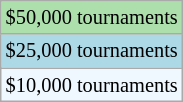<table class="wikitable" style="font-size:85%;">
<tr bgcolor="#ADDFAD">
<td>$50,000 tournaments</td>
</tr>
<tr bgcolor="lightblue">
<td>$25,000 tournaments</td>
</tr>
<tr bgcolor="#f0f8ff">
<td>$10,000 tournaments</td>
</tr>
</table>
